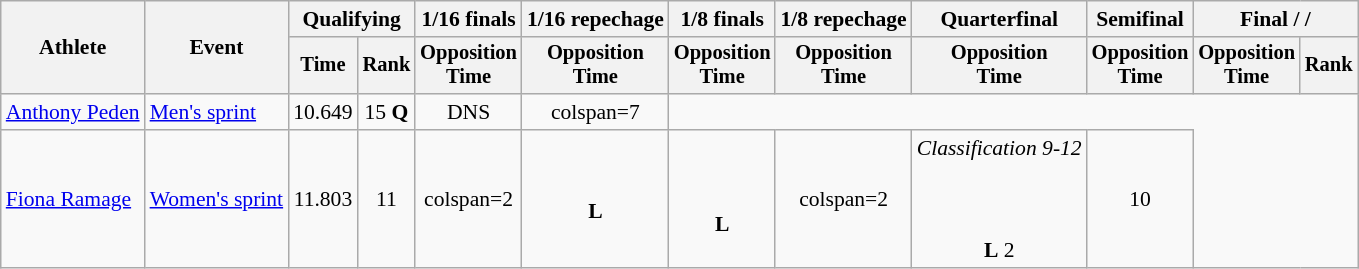<table class=wikitable style=font-size:90%;text-align:center>
<tr>
<th rowspan=2>Athlete</th>
<th rowspan=2>Event</th>
<th colspan=2>Qualifying</th>
<th>1/16 finals</th>
<th>1/16 repechage</th>
<th>1/8 finals</th>
<th>1/8 repechage</th>
<th>Quarterfinal</th>
<th>Semifinal</th>
<th colspan=2>Final /  / </th>
</tr>
<tr style=font-size:95%>
<th>Time</th>
<th>Rank</th>
<th>Opposition<br>Time</th>
<th>Opposition<br>Time</th>
<th>Opposition<br>Time</th>
<th>Opposition<br>Time</th>
<th>Opposition<br>Time</th>
<th>Opposition<br>Time</th>
<th>Opposition<br>Time</th>
<th>Rank</th>
</tr>
<tr>
<td align=left><a href='#'>Anthony Peden</a></td>
<td align=left><a href='#'>Men's sprint</a></td>
<td>10.649</td>
<td>15 <strong>Q</strong></td>
<td>DNS</td>
<td>colspan=7 </td>
</tr>
<tr>
<td align=left><a href='#'>Fiona Ramage</a></td>
<td align=left><a href='#'>Women's sprint</a></td>
<td>11.803</td>
<td>11</td>
<td>colspan=2 </td>
<td><br><strong>L</strong></td>
<td><br><br><strong>L</strong></td>
<td>colspan=2 </td>
<td><em>Classification 9-12</em><br><br><br><br><strong>L</strong> 2</td>
<td>10</td>
</tr>
</table>
